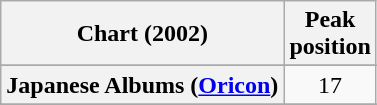<table class="wikitable sortable plainrowheaders">
<tr>
<th scope="col">Chart (2002)</th>
<th scope="col">Peak<br>position</th>
</tr>
<tr>
</tr>
<tr>
</tr>
<tr>
</tr>
<tr>
</tr>
<tr>
</tr>
<tr>
</tr>
<tr>
</tr>
<tr>
</tr>
<tr>
</tr>
<tr>
<th scope="row">Japanese Albums (<a href='#'>Oricon</a>)</th>
<td align="center">17</td>
</tr>
<tr>
</tr>
<tr>
</tr>
<tr>
</tr>
<tr>
</tr>
<tr>
</tr>
<tr>
</tr>
<tr>
</tr>
</table>
